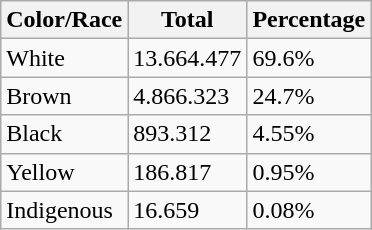<table class="wikitable">
<tr>
<th>Color/Race</th>
<th>Total</th>
<th>Percentage</th>
</tr>
<tr>
<td>White</td>
<td>13.664.477</td>
<td>69.6%</td>
</tr>
<tr>
<td>Brown</td>
<td>4.866.323</td>
<td>24.7%</td>
</tr>
<tr>
<td>Black</td>
<td>893.312</td>
<td>4.55%</td>
</tr>
<tr>
<td>Yellow</td>
<td>186.817</td>
<td>0.95%</td>
</tr>
<tr>
<td>Indigenous</td>
<td>16.659</td>
<td>0.08%</td>
</tr>
</table>
